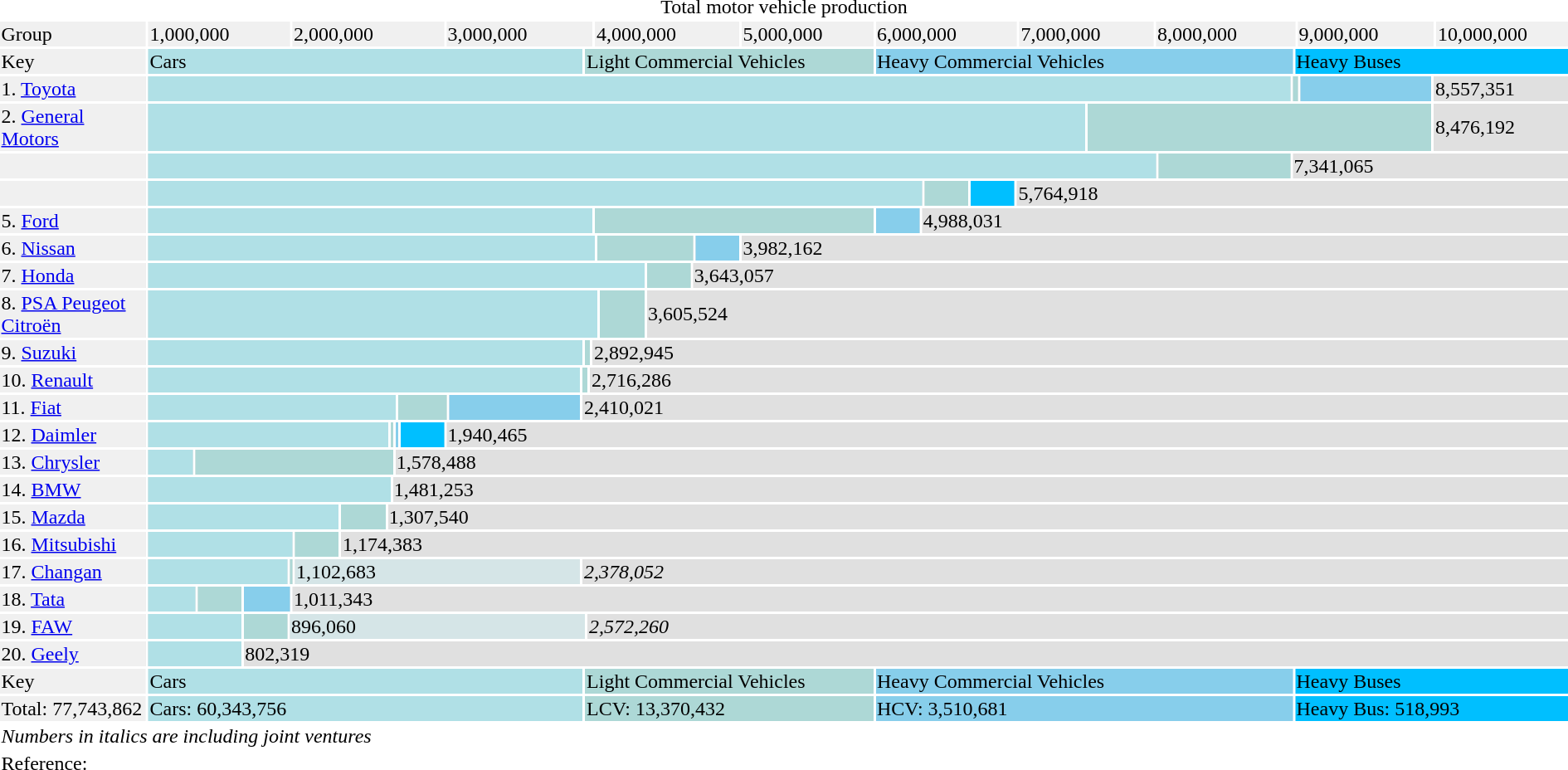<table class="toccolours nowraplinks">
<tr>
</tr>
<tr>
<td style="text-align:center;" colspan=120>Total motor vehicle production</td>
</tr>
<tr style="background-color:#F0F0F0">
<td width="10%" colspan=20>Group</td>
<td width="9%" colspan=10>1,000,000</td>
<td width="9%" colspan=10>2,000,000</td>
<td width="9%" colspan=10>3,000,000</td>
<td width="9%" colspan=10>4,000,000</td>
<td width="9%" colspan=10>5,000,000</td>
<td width="9%" colspan=10>6,000,000</td>
<td width="9%" colspan=10>7,000,000</td>
<td width="9%" colspan=10>8,000,000</td>
<td width="9%" colspan=10>9,000,000</td>
<td width="9%" colspan=10>10,000,000</td>
</tr>
<tr>
<td colspan=20 style="background-color:#F0F0F0">Key</td>
<td colspan=25 style="background-color:#B0E0E6">Cars</td>
<td colspan=25 style="background-color:#ADD8D6">Light Commercial Vehicles</td>
<td colspan=25 style="background-color:#87CEEB">Heavy Commercial Vehicles</td>
<td colspan=25 style="background-color:#00BFFF">Heavy Buses</td>
</tr>
<tr style="background-color:#E0E0E0;">
<td colspan=20 style="background-color:#F0F0F0">1. <a href='#'>Toyota</a></td>
<td colspan=73 style="background-color:#B0E0E6"></td>
<td colspan=10 style="background-color:#ADD8D6"></td>
<td colspan=02 style="background-color:#87CEEB"></td>
<td colspan=15 style="text-align:left;">8,557,351</td>
</tr>
<tr style="background-color:#E0E0E0;">
<td colspan=20 style="background-color:#F0F0F0">2. <a href='#'>General Motors</a></td>
<td colspan=63 style="background-color:#B0E0E6"></td>
<td colspan=22 style="background-color:#ADD8D6"></td>
<td colspan=15 style="text-align:left;">8,476,192</td>
</tr>
<tr style="background-color:#E0E0E0;">
<td colspan=20 style="background-color:#F0F0F0"></td>
<td colspan=71 style="background-color:#B0E0E6"></td>
<td colspan=02 style="background-color:#ADD8D6"></td>
<td colspan=27 style="text-align:left;">7,341,065</td>
</tr>
<tr style="background-color:#E0E0E0;">
<td colspan=20 style="background-color:#F0F0F0"></td>
<td colspan=52 style="background-color:#B0E0E6"></td>
<td colspan=04 style="background-color:#ADD8D6"></td>
<td colspan=01 style="background-color:#00BFFF"></td>
<td colspan=43 style="text-align:left;">5,764,918</td>
</tr>
<tr style="background-color:#E0E0E0;">
<td colspan=20 style="background-color:#F0F0F0">5. <a href='#'>Ford</a></td>
<td colspan=30 style="background-color:#B0E0E6"></td>
<td colspan=20 style="background-color:#ADD8D6"></td>
<td colspan=01 style="background-color:#87CEEB"></td>
<td colspan=49 style="text-align:left;">4,988,031</td>
</tr>
<tr style="background-color:#E0E0E0;">
<td colspan=20 style="background-color:#F0F0F0">6. <a href='#'>Nissan</a></td>
<td colspan=31 style="background-color:#B0E0E6"></td>
<td colspan=08 style="background-color:#ADD8D6"></td>
<td colspan=01 style="background-color:#87CEEB"></td>
<td colspan=60 style="text-align:left;">3,982,162</td>
</tr>
<tr style="background-color:#E0E0E0;">
<td colspan=20 style="background-color:#F0F0F0">7. <a href='#'>Honda</a></td>
<td colspan=36 style="background-color:#B0E0E6"></td>
<td colspan=01 style="background-color:#ADD8D6"></td>
<td colspan=63 style="text-align:left;">3,643,057</td>
</tr>
<tr style="background-color:#E0E0E0;">
<td colspan=20 style="background-color:#F0F0F0">8. <a href='#'>PSA Peugeot Citroën</a></td>
<td colspan=32 style="background-color:#B0E0E6"></td>
<td colspan=04 style="background-color:#ADD8D6"></td>
<td colspan=64 style="text-align:left;">3,605,524</td>
</tr>
<tr style="background-color:#E0E0E0;">
<td colspan=20 style="background-color:#F0F0F0">9. <a href='#'>Suzuki</a></td>
<td colspan=25 style="background-color:#B0E0E6"></td>
<td colspan=04 style="background-color:#ADD8D6"></td>
<td colspan=71 style="text-align:left;">2,892,945</td>
</tr>
<tr style="background-color:#E0E0E0;">
<td colspan=20 style="background-color:#F0F0F0">10. <a href='#'>Renault</a></td>
<td colspan=24 style="background-color:#B0E0E6"></td>
<td colspan=03 style="background-color:#ADD8D6"></td>
<td colspan=73 style="text-align:left;">2,716,286</td>
</tr>
<tr style="background-color:#E0E0E0;">
<td colspan=20 style="background-color:#F0F0F0">11. <a href='#'>Fiat</a></td>
<td colspan=18 style="background-color:#B0E0E6"></td>
<td colspan=05 style="background-color:#ADD8D6"></td>
<td colspan=01 style="background-color:#87CEEB"></td>
<td colspan=76 style="text-align:left;">2,410,021</td>
</tr>
<tr style="background-color:#E0E0E0;">
<td colspan=20 style="background-color:#F0F0F0">12. <a href='#'>Daimler</a></td>
<td colspan=14 style="background-color:#B0E0E6"></td>
<td colspan=02 style="background-color:#ADD8D6"></td>
<td colspan=03 style="background-color:#87CEEB"></td>
<td colspan=01 style="background-color:#00BFFF"></td>
<td colspan=80 style="text-align:left;">1,940,465</td>
</tr>
<tr style="background-color:#E0E0E0;">
<td colspan=20 style="background-color:#F0F0F0">13. <a href='#'>Chrysler</a></td>
<td colspan=04 style="background-color:#B0E0E6"></td>
<td colspan=12 style="background-color:#ADD8D6"></td>
<td colspan=84 style="text-align:left;">1,578,488</td>
</tr>
<tr style="background-color:#E0E0E0;">
<td colspan=20 style="background-color:#F0F0F0">14. <a href='#'>BMW</a></td>
<td colspan=15 style="background-color:#B0E0E6"></td>
<td colspan=85 style="text-align:left;">1,481,253</td>
</tr>
<tr style="background-color:#E0E0E0;">
<td colspan=20 style="background-color:#F0F0F0">15. <a href='#'>Mazda</a></td>
<td colspan=12 style="background-color:#B0E0E6"></td>
<td colspan=01 style="background-color:#ADD8D6"></td>
<td colspan=87 style="text-align:left;">1,307,540</td>
</tr>
<tr style="background-color:#E0E0E0;">
<td colspan=20 style="background-color:#F0F0F0">16. <a href='#'>Mitsubishi</a></td>
<td colspan=11 style="background-color:#B0E0E6"></td>
<td colspan=01 style="background-color:#ADD8D6"></td>
<td colspan=88 style="text-align:left;">1,174,383</td>
</tr>
<tr style="background-color:#E0E0E0;">
<td colspan=20 style="background-color:#F0F0F0">17. <a href='#'>Changan</a></td>
<td colspan=09 style="background-color:#B0E0E6"></td>
<td colspan=02 style="background-color:#ADD8D6"></td>
<td colspan=13 style="text-align:left;background-color:#D5E5E7">1,102,683</td>
<td colspan=76 style="text-align:left;"><em>2,378,052</em></td>
</tr>
<tr style="background-color:#E0E0E0;">
<td colspan=20 style="background-color:#F0F0F0">18. <a href='#'>Tata</a></td>
<td colspan=06 style="background-color:#B0E0E6"></td>
<td colspan=02 style="background-color:#ADD8D6"></td>
<td colspan=02 style="background-color:#87CEEB"></td>
<td colspan=90 style="text-align:left;">1,011,343</td>
</tr>
<tr style="background-color:#E0E0E0;">
<td colspan=20 style="background-color:#F0F0F0">19. <a href='#'>FAW</a></td>
<td colspan=08 style="background-color:#B0E0E6"></td>
<td colspan=01 style="background-color:#ADD8D6"></td>
<td colspan=17 style="text-align:left;background-color:#D5E5E7">896,060</td>
<td colspan=74 style="text-align:left;"><em>2,572,260</em></td>
</tr>
<tr style="background-color:#E0E0E0;">
<td colspan=20 style="background-color:#F0F0F0">20. <a href='#'>Geely</a></td>
<td colspan=08 style="background-color:#B0E0E6"></td>
<td colspan=92 style="text-align:left;">802,319</td>
</tr>
<tr>
<td colspan=20 style="background-color:#F0F0F0">Key</td>
<td colspan=25 style="background-color:#B0E0E6">Cars</td>
<td colspan=25 style="background-color:#ADD8D6">Light Commercial Vehicles</td>
<td colspan=25 style="background-color:#87CEEB">Heavy Commercial Vehicles</td>
<td colspan=25 style="background-color:#00BFFF">Heavy Buses</td>
</tr>
<tr>
<td colspan=20 style="background-color:#F0F0F0">Total: 77,743,862</td>
<td colspan=25 style="background-color:#B0E0E6">Cars: 60,343,756</td>
<td colspan=25 style="background-color:#ADD8D6">LCV: 13,370,432</td>
<td colspan=25 style="background-color:#87CEEB">HCV: 3,510,681</td>
<td colspan=25 style="background-color:#00BFFF">Heavy Bus: 518,993</td>
</tr>
<tr>
<td colspan=120 style="text-align:left;"><em>Numbers in italics are including joint ventures</em></td>
</tr>
<tr>
<td colspan=120 style="text-align:left;">Reference: </td>
</tr>
</table>
